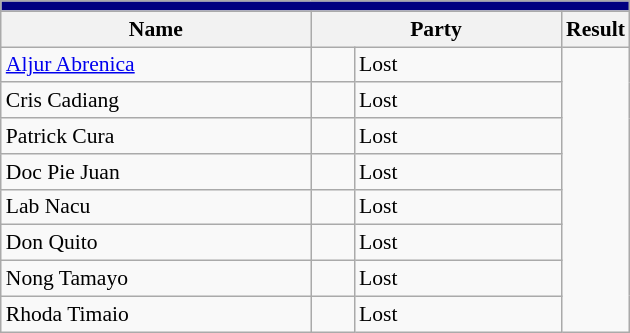<table class="wikitable" style="font-size:90%">
<tr>
<td colspan="4" bgcolor="000080"></td>
</tr>
<tr>
<th width="200px">Name</th>
<th colspan="2" width="160px">Party</th>
<th>Result</th>
</tr>
<tr>
<td><a href='#'>Aljur Abrenica</a></td>
<td></td>
<td>Lost</td>
</tr>
<tr>
<td>Cris Cadiang</td>
<td></td>
<td>Lost</td>
</tr>
<tr>
<td>Patrick Cura</td>
<td></td>
<td>Lost</td>
</tr>
<tr>
<td>Doc Pie Juan</td>
<td></td>
<td>Lost</td>
</tr>
<tr>
<td>Lab Nacu</td>
<td></td>
<td>Lost</td>
</tr>
<tr>
<td>Don Quito</td>
<td></td>
<td>Lost</td>
</tr>
<tr>
<td>Nong Tamayo</td>
<td></td>
<td>Lost</td>
</tr>
<tr>
<td>Rhoda Timaio</td>
<td></td>
<td>Lost</td>
</tr>
</table>
